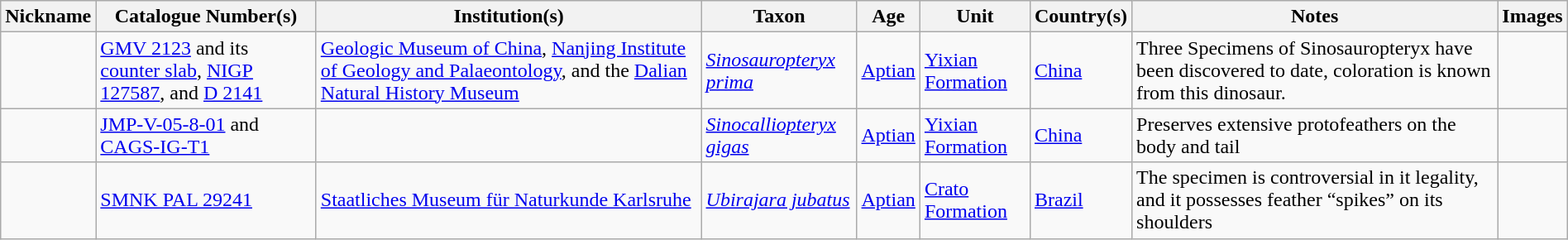<table class="wikitable sortable" align="center" width="100%">
<tr>
<th>Nickname</th>
<th>Catalogue Number(s)</th>
<th>Institution(s)</th>
<th>Taxon</th>
<th>Age</th>
<th>Unit</th>
<th>Country(s)</th>
<th>Notes</th>
<th>Images</th>
</tr>
<tr>
<td></td>
<td><a href='#'>GMV 2123</a> and its <a href='#'>counter slab</a>, <a href='#'>NIGP 127587</a>, and <a href='#'>D 2141</a></td>
<td><a href='#'>Geologic Museum of China</a>, <a href='#'>Nanjing Institute of Geology and Palaeontology</a>, and the <a href='#'>Dalian Natural History Museum</a></td>
<td><em><a href='#'>Sinosauropteryx prima</a></em></td>
<td><a href='#'>Aptian</a></td>
<td><a href='#'>Yixian Formation</a></td>
<td><a href='#'>China</a></td>
<td>Three Specimens of Sinosauropteryx have been discovered to date, coloration is known from this dinosaur.</td>
<td></td>
</tr>
<tr>
<td></td>
<td><a href='#'>JMP-V-05-8-01</a> and <a href='#'>CAGS-IG-T1</a></td>
<td><br></td>
<td><em><a href='#'>Sinocalliopteryx gigas</a></em></td>
<td><a href='#'>Aptian</a></td>
<td><a href='#'>Yixian Formation</a></td>
<td><a href='#'>China</a></td>
<td>Preserves extensive protofeathers on the body and tail</td>
<td></td>
</tr>
<tr>
<td></td>
<td><a href='#'>SMNK PAL 29241</a></td>
<td><a href='#'>Staatliches Museum für Naturkunde Karlsruhe</a></td>
<td><em><a href='#'>Ubirajara jubatus</a></em></td>
<td><a href='#'>Aptian</a></td>
<td><a href='#'>Crato Formation</a></td>
<td><a href='#'>Brazil</a></td>
<td>The specimen is controversial in it legality, and it possesses feather “spikes” on its shoulders</td>
<td><br></td>
</tr>
</table>
